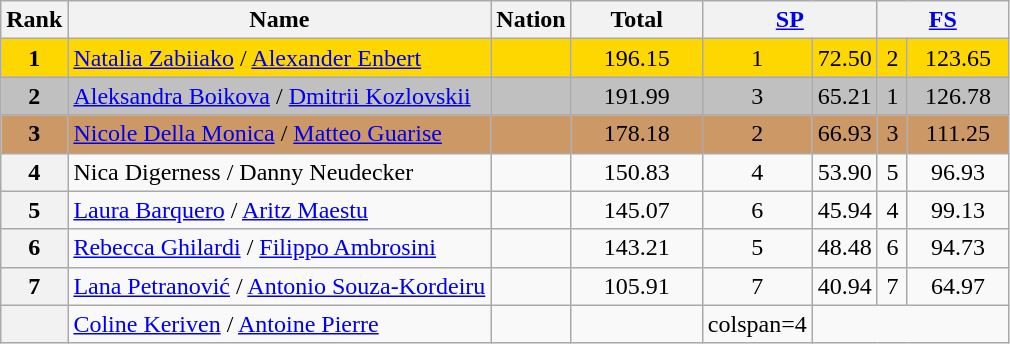<table class="wikitable sortable">
<tr>
<th>Rank</th>
<th>Name</th>
<th>Nation</th>
<th width="80px">Total</th>
<th colspan="2" width="80px"><a href='#'>SP</a></th>
<th colspan="2" width="80px"><a href='#'>FS</a></th>
</tr>
<tr bgcolor="gold">
<td align="center"><strong>1</strong></td>
<td><a href='#'>Natalia Zabiiako</a> / <a href='#'>Alexander Enbert</a></td>
<td></td>
<td align="center">196.15</td>
<td align="center">1</td>
<td align="center">72.50</td>
<td align="center">2</td>
<td align="center">123.65</td>
</tr>
<tr bgcolor="silver">
<td align="center"><strong>2</strong></td>
<td><a href='#'>Aleksandra Boikova</a> / <a href='#'>Dmitrii Kozlovskii</a></td>
<td></td>
<td align="center">191.99</td>
<td align="center">3</td>
<td align="center">65.21</td>
<td align="center">1</td>
<td align="center">126.78</td>
</tr>
<tr bgcolor="cc9966">
<td align="center"><strong>3</strong></td>
<td><a href='#'>Nicole Della Monica</a> / <a href='#'>Matteo Guarise</a></td>
<td></td>
<td align="center">178.18</td>
<td align="center">2</td>
<td align="center">66.93</td>
<td align="center">3</td>
<td align="center">111.25</td>
</tr>
<tr>
<th>4</th>
<td>Nica Digerness / Danny Neudecker</td>
<td></td>
<td align="center">150.83</td>
<td align="center">4</td>
<td align="center">53.90</td>
<td align="center">5</td>
<td align="center">96.93</td>
</tr>
<tr>
<th>5</th>
<td><a href='#'>Laura Barquero</a> / <a href='#'>Aritz Maestu</a></td>
<td></td>
<td align="center">145.07</td>
<td align="center">6</td>
<td align="center">45.94</td>
<td align="center">4</td>
<td align="center">99.13</td>
</tr>
<tr>
<th>6</th>
<td><a href='#'>Rebecca Ghilardi</a> / <a href='#'>Filippo Ambrosini</a></td>
<td></td>
<td align="center">143.21</td>
<td align="center">5</td>
<td align="center">48.48</td>
<td align="center">6</td>
<td align="center">94.73</td>
</tr>
<tr>
<th>7</th>
<td><a href='#'>Lana Petranović</a> / <a href='#'>Antonio Souza-Kordeiru</a></td>
<td></td>
<td align="center">105.91</td>
<td align="center">7</td>
<td align="center">40.94</td>
<td align="center">7</td>
<td align="center">64.97</td>
</tr>
<tr>
<th></th>
<td><a href='#'>Coline Keriven</a> / <a href='#'>Antoine Pierre</a></td>
<td></td>
<td></td>
<td>colspan=4 </td>
</tr>
</table>
